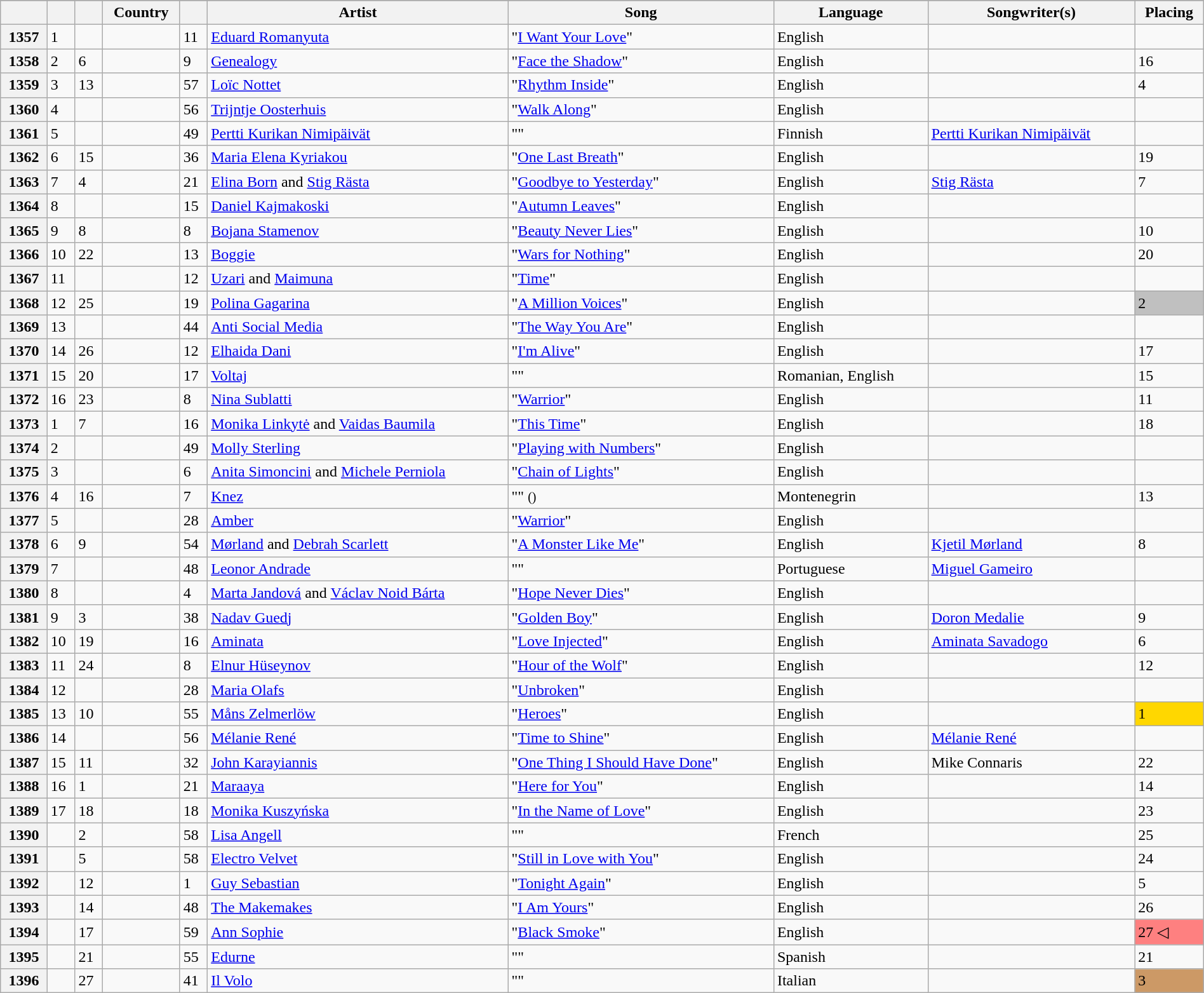<table class="wikitable sortable plainrowheaders" style="width:100%">
<tr>
</tr>
<tr>
<th scope="col"></th>
<th scope="col"></th>
<th scope="col"></th>
<th scope="col">Country</th>
<th scope="col" class="unsortable"></th>
<th scope="col">Artist</th>
<th scope="col">Song</th>
<th scope="col">Language</th>
<th scope="col">Songwriter(s)</th>
<th scope="col">Placing</th>
</tr>
<tr>
<th scope="row">1357</th>
<td>1 </td>
<td></td>
<td></td>
<td>11</td>
<td><a href='#'>Eduard Romanyuta</a></td>
<td>"<a href='#'>I Want Your Love</a>"</td>
<td>English</td>
<td></td>
<td></td>
</tr>
<tr>
<th scope="row">1358</th>
<td>2 </td>
<td>6</td>
<td></td>
<td>9</td>
<td><a href='#'>Genealogy</a></td>
<td>"<a href='#'>Face the Shadow</a>"</td>
<td>English</td>
<td></td>
<td>16 </td>
</tr>
<tr>
<th scope="row">1359</th>
<td>3 </td>
<td>13</td>
<td></td>
<td>57</td>
<td><a href='#'>Loïc Nottet</a></td>
<td>"<a href='#'>Rhythm Inside</a>"</td>
<td>English</td>
<td></td>
<td>4 </td>
</tr>
<tr>
<th scope="row">1360</th>
<td>4 </td>
<td></td>
<td></td>
<td>56</td>
<td><a href='#'>Trijntje Oosterhuis</a></td>
<td>"<a href='#'>Walk Along</a>"</td>
<td>English</td>
<td></td>
<td></td>
</tr>
<tr>
<th scope="row">1361</th>
<td>5 </td>
<td></td>
<td></td>
<td>49</td>
<td><a href='#'>Pertti Kurikan Nimipäivät</a></td>
<td>""</td>
<td>Finnish</td>
<td><a href='#'>Pertti Kurikan Nimipäivät</a></td>
<td></td>
</tr>
<tr>
<th scope="row">1362</th>
<td>6 </td>
<td>15</td>
<td></td>
<td>36</td>
<td><a href='#'>Maria Elena Kyriakou</a></td>
<td>"<a href='#'>One Last Breath</a>"</td>
<td>English</td>
<td></td>
<td>19 </td>
</tr>
<tr>
<th scope="row">1363</th>
<td>7 </td>
<td>4</td>
<td></td>
<td>21</td>
<td><a href='#'>Elina Born</a> and <a href='#'>Stig Rästa</a></td>
<td>"<a href='#'>Goodbye to Yesterday</a>"</td>
<td>English</td>
<td><a href='#'>Stig Rästa</a></td>
<td>7 </td>
</tr>
<tr>
<th scope="row">1364</th>
<td>8 </td>
<td></td>
<td></td>
<td>15</td>
<td><a href='#'>Daniel Kajmakoski</a></td>
<td>"<a href='#'>Autumn Leaves</a>"</td>
<td>English</td>
<td></td>
<td></td>
</tr>
<tr>
<th scope="row">1365</th>
<td>9 </td>
<td>8</td>
<td></td>
<td>8</td>
<td><a href='#'>Bojana Stamenov</a></td>
<td>"<a href='#'>Beauty Never Lies</a>"</td>
<td>English</td>
<td></td>
<td>10 </td>
</tr>
<tr>
<th scope="row">1366</th>
<td>10 </td>
<td>22</td>
<td></td>
<td>13</td>
<td><a href='#'>Boggie</a></td>
<td>"<a href='#'>Wars for Nothing</a>"</td>
<td>English</td>
<td></td>
<td>20 </td>
</tr>
<tr>
<th scope="row">1367</th>
<td>11 </td>
<td></td>
<td></td>
<td>12</td>
<td><a href='#'>Uzari</a> and <a href='#'>Maimuna</a></td>
<td>"<a href='#'>Time</a>"</td>
<td>English</td>
<td></td>
<td></td>
</tr>
<tr>
<th scope="row">1368</th>
<td>12 </td>
<td>25</td>
<td></td>
<td>19</td>
<td><a href='#'>Polina Gagarina</a></td>
<td>"<a href='#'>A Million Voices</a>"</td>
<td>English</td>
<td></td>
<td bgcolor="silver">2 </td>
</tr>
<tr>
<th scope="row">1369</th>
<td>13 </td>
<td></td>
<td></td>
<td>44</td>
<td><a href='#'>Anti Social Media</a></td>
<td>"<a href='#'>The Way You Are</a>"</td>
<td>English</td>
<td></td>
<td></td>
</tr>
<tr>
<th scope="row">1370</th>
<td>14 </td>
<td>26</td>
<td></td>
<td>12</td>
<td><a href='#'>Elhaida Dani</a></td>
<td>"<a href='#'>I'm Alive</a>"</td>
<td>English</td>
<td></td>
<td>17 </td>
</tr>
<tr>
<th scope="row">1371</th>
<td>15 </td>
<td>20</td>
<td></td>
<td>17</td>
<td><a href='#'>Voltaj</a></td>
<td>""</td>
<td>Romanian, English</td>
<td></td>
<td>15 </td>
</tr>
<tr>
<th scope="row">1372</th>
<td>16 </td>
<td>23</td>
<td></td>
<td>8</td>
<td><a href='#'>Nina Sublatti</a></td>
<td>"<a href='#'>Warrior</a>"</td>
<td>English</td>
<td></td>
<td>11 </td>
</tr>
<tr>
<th scope="row">1373</th>
<td>1 </td>
<td>7</td>
<td></td>
<td>16</td>
<td><a href='#'>Monika Linkytė</a> and <a href='#'>Vaidas Baumila</a></td>
<td>"<a href='#'>This Time</a>"</td>
<td>English</td>
<td></td>
<td>18 </td>
</tr>
<tr>
<th scope="row">1374</th>
<td>2 </td>
<td></td>
<td></td>
<td>49</td>
<td><a href='#'>Molly Sterling</a></td>
<td>"<a href='#'>Playing with Numbers</a>"</td>
<td>English</td>
<td></td>
<td></td>
</tr>
<tr>
<th scope="row">1375</th>
<td>3 </td>
<td></td>
<td></td>
<td>6</td>
<td><a href='#'>Anita Simoncini</a> and <a href='#'>Michele Perniola</a></td>
<td>"<a href='#'>Chain of Lights</a>"</td>
<td>English</td>
<td></td>
<td></td>
</tr>
<tr>
<th scope="row">1376</th>
<td>4 </td>
<td>16</td>
<td></td>
<td>7</td>
<td><a href='#'>Knez</a></td>
<td>"" <small>()</small></td>
<td>Montenegrin</td>
<td></td>
<td>13 </td>
</tr>
<tr>
<th scope="row">1377</th>
<td>5 </td>
<td></td>
<td></td>
<td>28</td>
<td><a href='#'>Amber</a></td>
<td>"<a href='#'>Warrior</a>"</td>
<td>English</td>
<td></td>
<td></td>
</tr>
<tr>
<th scope="row">1378</th>
<td>6 </td>
<td>9</td>
<td></td>
<td>54</td>
<td><a href='#'>Mørland</a> and <a href='#'>Debrah Scarlett</a></td>
<td>"<a href='#'>A Monster Like Me</a>"</td>
<td>English</td>
<td><a href='#'>Kjetil Mørland</a></td>
<td>8 </td>
</tr>
<tr>
<th scope="row">1379</th>
<td>7 </td>
<td></td>
<td></td>
<td>48</td>
<td><a href='#'>Leonor Andrade</a></td>
<td>""</td>
<td>Portuguese</td>
<td><a href='#'>Miguel Gameiro</a></td>
<td></td>
</tr>
<tr>
<th scope="row">1380</th>
<td>8 </td>
<td></td>
<td></td>
<td>4</td>
<td><a href='#'>Marta Jandová</a> and <a href='#'>Václav Noid Bárta</a></td>
<td>"<a href='#'>Hope Never Dies</a>"</td>
<td>English</td>
<td></td>
<td></td>
</tr>
<tr>
<th scope="row">1381</th>
<td>9 </td>
<td>3</td>
<td></td>
<td>38</td>
<td><a href='#'>Nadav Guedj</a></td>
<td>"<a href='#'>Golden Boy</a>"</td>
<td>English</td>
<td><a href='#'>Doron Medalie</a></td>
<td>9 </td>
</tr>
<tr>
<th scope="row">1382</th>
<td>10 </td>
<td>19</td>
<td></td>
<td>16</td>
<td><a href='#'>Aminata</a></td>
<td>"<a href='#'>Love Injected</a>"</td>
<td>English</td>
<td><a href='#'>Aminata Savadogo</a></td>
<td>6 </td>
</tr>
<tr>
<th scope="row">1383</th>
<td>11 </td>
<td>24</td>
<td></td>
<td>8</td>
<td><a href='#'>Elnur Hüseynov</a></td>
<td>"<a href='#'>Hour of the Wolf</a>"</td>
<td>English</td>
<td></td>
<td>12 </td>
</tr>
<tr>
<th scope="row">1384</th>
<td>12 </td>
<td></td>
<td></td>
<td>28</td>
<td><a href='#'>Maria Olafs</a></td>
<td>"<a href='#'>Unbroken</a>"</td>
<td>English</td>
<td></td>
<td></td>
</tr>
<tr>
<th scope="row">1385</th>
<td>13 </td>
<td>10</td>
<td></td>
<td>55</td>
<td><a href='#'>Måns Zelmerlöw</a></td>
<td>"<a href='#'>Heroes</a>"</td>
<td>English</td>
<td></td>
<td bgcolor="gold">1 </td>
</tr>
<tr>
<th scope="row">1386</th>
<td>14 </td>
<td></td>
<td></td>
<td>56</td>
<td><a href='#'>Mélanie René</a></td>
<td>"<a href='#'>Time to Shine</a>"</td>
<td>English</td>
<td><a href='#'>Mélanie René</a></td>
<td></td>
</tr>
<tr>
<th scope="row">1387</th>
<td>15 </td>
<td>11</td>
<td></td>
<td>32</td>
<td><a href='#'>John Karayiannis</a></td>
<td>"<a href='#'>One Thing I Should Have Done</a>"</td>
<td>English</td>
<td>Mike Connaris</td>
<td>22 </td>
</tr>
<tr>
<th scope="row">1388</th>
<td>16 </td>
<td>1</td>
<td></td>
<td>21</td>
<td><a href='#'>Maraaya</a></td>
<td>"<a href='#'>Here for You</a>"</td>
<td>English</td>
<td></td>
<td>14 </td>
</tr>
<tr>
<th scope="row">1389</th>
<td>17 </td>
<td>18</td>
<td></td>
<td>18</td>
<td><a href='#'>Monika Kuszyńska</a></td>
<td>"<a href='#'>In the Name of Love</a>"</td>
<td>English</td>
<td></td>
<td>23 </td>
</tr>
<tr>
<th scope="row">1390</th>
<td></td>
<td>2</td>
<td></td>
<td>58</td>
<td><a href='#'>Lisa Angell</a></td>
<td>""</td>
<td>French</td>
<td></td>
<td>25</td>
</tr>
<tr>
<th scope="row">1391</th>
<td></td>
<td>5</td>
<td></td>
<td>58</td>
<td><a href='#'>Electro Velvet</a></td>
<td>"<a href='#'>Still in Love with You</a>"</td>
<td>English</td>
<td></td>
<td>24</td>
</tr>
<tr>
<th scope="row">1392</th>
<td></td>
<td>12</td>
<td></td>
<td>1</td>
<td><a href='#'>Guy Sebastian</a></td>
<td>"<a href='#'>Tonight Again</a>"</td>
<td>English</td>
<td></td>
<td>5</td>
</tr>
<tr>
<th scope="row">1393</th>
<td></td>
<td>14</td>
<td></td>
<td>48</td>
<td><a href='#'>The Makemakes</a></td>
<td>"<a href='#'>I Am Yours</a>"</td>
<td>English</td>
<td></td>
<td>26</td>
</tr>
<tr>
<th scope="row">1394</th>
<td></td>
<td>17</td>
<td></td>
<td>59</td>
<td><a href='#'>Ann Sophie</a></td>
<td>"<a href='#'>Black Smoke</a>"</td>
<td>English</td>
<td></td>
<td bgcolor="#FE8080">27 ◁</td>
</tr>
<tr>
<th scope="row">1395</th>
<td></td>
<td>21</td>
<td></td>
<td>55</td>
<td><a href='#'>Edurne</a></td>
<td>""</td>
<td>Spanish</td>
<td></td>
<td>21</td>
</tr>
<tr>
<th scope="row">1396</th>
<td></td>
<td>27</td>
<td></td>
<td>41</td>
<td><a href='#'>Il Volo</a></td>
<td>""</td>
<td>Italian</td>
<td></td>
<td bgcolor="#C96">3</td>
</tr>
</table>
